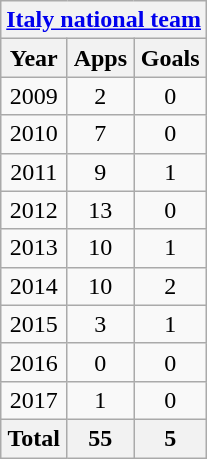<table class="wikitable" style="text-align:center">
<tr>
<th colspan=4><a href='#'>Italy national team</a></th>
</tr>
<tr>
<th>Year</th>
<th>Apps</th>
<th>Goals</th>
</tr>
<tr>
<td>2009</td>
<td>2</td>
<td>0</td>
</tr>
<tr>
<td>2010</td>
<td>7</td>
<td>0</td>
</tr>
<tr>
<td>2011</td>
<td>9</td>
<td>1</td>
</tr>
<tr>
<td>2012</td>
<td>13</td>
<td>0</td>
</tr>
<tr>
<td>2013</td>
<td>10</td>
<td>1</td>
</tr>
<tr>
<td>2014</td>
<td>10</td>
<td>2</td>
</tr>
<tr>
<td>2015</td>
<td>3</td>
<td>1</td>
</tr>
<tr>
<td>2016</td>
<td>0</td>
<td>0</td>
</tr>
<tr>
<td>2017</td>
<td>1</td>
<td>0</td>
</tr>
<tr>
<th>Total</th>
<th>55</th>
<th>5</th>
</tr>
</table>
